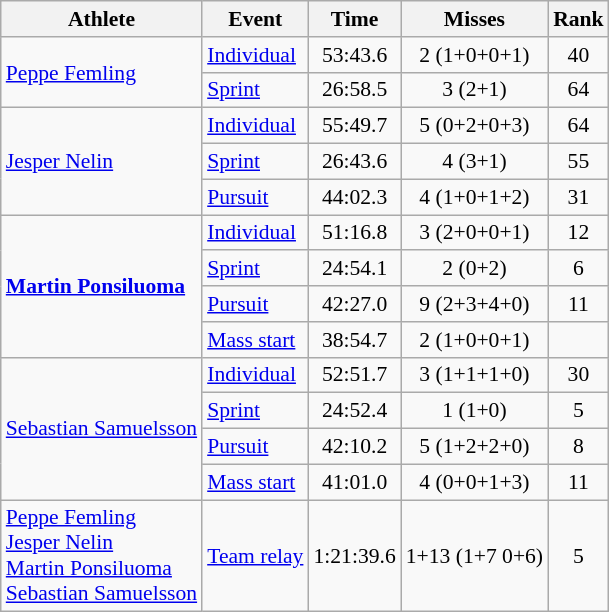<table class="wikitable" style="font-size:90%">
<tr>
<th>Athlete</th>
<th>Event</th>
<th>Time</th>
<th>Misses</th>
<th>Rank</th>
</tr>
<tr align=center>
<td align=left rowspan=2><a href='#'>Peppe Femling</a></td>
<td align=left><a href='#'>Individual</a></td>
<td>53:43.6</td>
<td>2 (1+0+0+1)</td>
<td>40</td>
</tr>
<tr align=center>
<td align=left><a href='#'>Sprint</a></td>
<td>26:58.5</td>
<td>3 (2+1)</td>
<td>64</td>
</tr>
<tr align=center>
<td align=left rowspan=3><a href='#'>Jesper Nelin</a></td>
<td align=left><a href='#'>Individual</a></td>
<td>55:49.7</td>
<td>5 (0+2+0+3)</td>
<td>64</td>
</tr>
<tr align=center>
<td align=left><a href='#'>Sprint</a></td>
<td>26:43.6</td>
<td>4 (3+1)</td>
<td>55</td>
</tr>
<tr align=center>
<td align=left><a href='#'>Pursuit</a></td>
<td>44:02.3</td>
<td>4 (1+0+1+2)</td>
<td>31</td>
</tr>
<tr align=center>
<td align=left rowspan=4><strong><a href='#'>Martin Ponsiluoma</a></strong></td>
<td align=left><a href='#'>Individual</a></td>
<td>51:16.8</td>
<td>3 (2+0+0+1)</td>
<td>12</td>
</tr>
<tr align=center>
<td align=left><a href='#'>Sprint</a></td>
<td>24:54.1</td>
<td>2 (0+2)</td>
<td>6</td>
</tr>
<tr align=center>
<td align=left><a href='#'>Pursuit</a></td>
<td>42:27.0</td>
<td>9 (2+3+4+0)</td>
<td>11</td>
</tr>
<tr align=center>
<td align=left><a href='#'>Mass start</a></td>
<td>38:54.7</td>
<td>2 (1+0+0+1)</td>
<td></td>
</tr>
<tr align=center>
<td align=left rowspan=4><a href='#'>Sebastian Samuelsson</a></td>
<td align=left><a href='#'>Individual</a></td>
<td>52:51.7</td>
<td>3 (1+1+1+0)</td>
<td>30</td>
</tr>
<tr align=center>
<td align=left><a href='#'>Sprint</a></td>
<td>24:52.4</td>
<td>1 (1+0)</td>
<td>5</td>
</tr>
<tr align=center>
<td align=left><a href='#'>Pursuit</a></td>
<td>42:10.2</td>
<td>5 (1+2+2+0)</td>
<td>8</td>
</tr>
<tr align=center>
<td align=left><a href='#'>Mass start</a></td>
<td>41:01.0</td>
<td>4 (0+0+1+3)</td>
<td>11</td>
</tr>
<tr align=center>
<td align=left><a href='#'>Peppe Femling</a><br><a href='#'>Jesper Nelin</a><br><a href='#'>Martin Ponsiluoma</a><br><a href='#'>Sebastian Samuelsson</a></td>
<td align=left><a href='#'>Team relay</a></td>
<td>1:21:39.6</td>
<td>1+13 (1+7 0+6)</td>
<td>5</td>
</tr>
</table>
